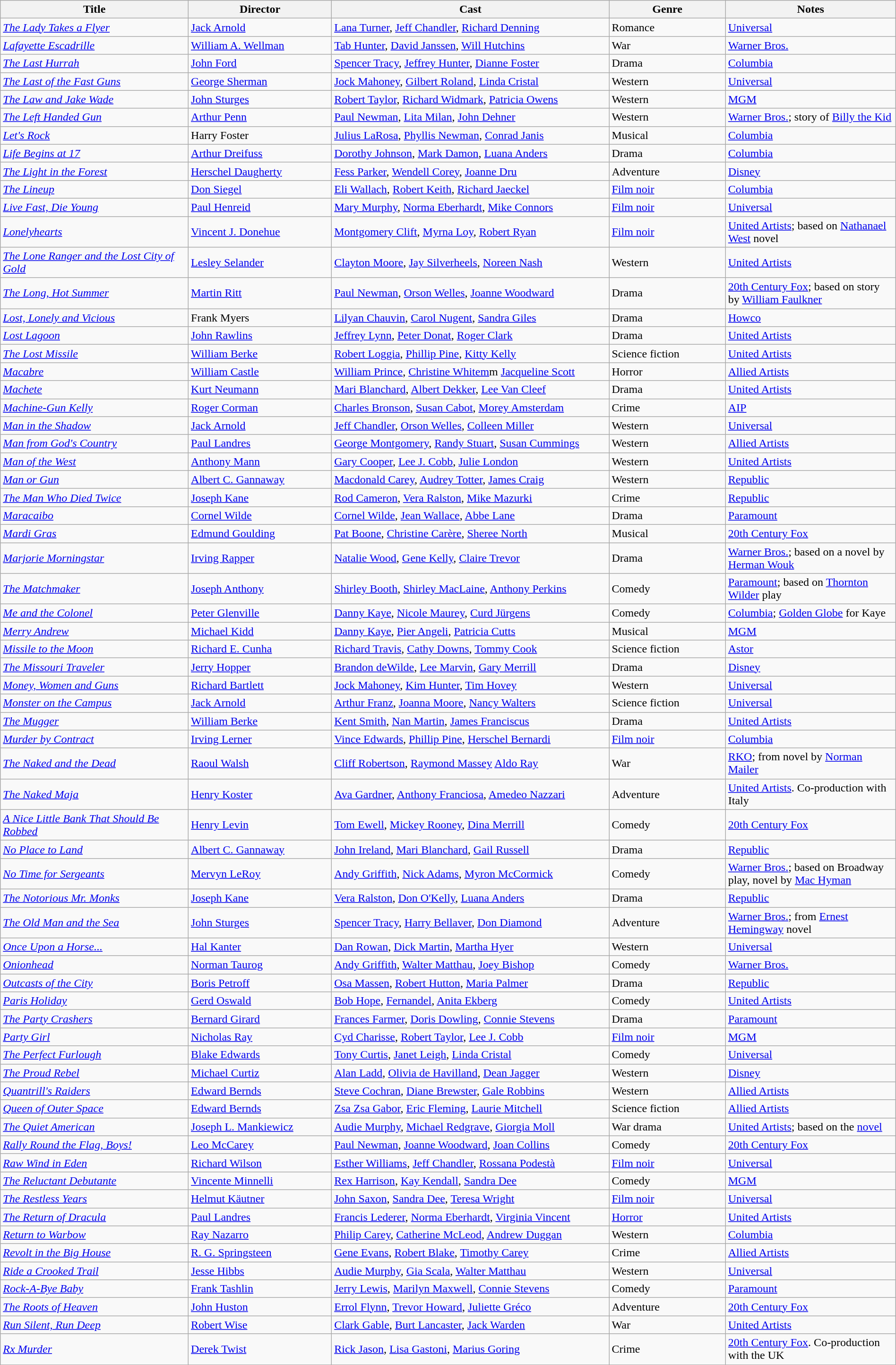<table class="wikitable" style="width:100%;">
<tr>
<th style="width:21%;">Title</th>
<th style="width:16%;">Director</th>
<th style="width:31%;">Cast</th>
<th style="width:13%;">Genre</th>
<th style="width:19%;">Notes</th>
</tr>
<tr>
<td><em><a href='#'>The Lady Takes a Flyer</a></em></td>
<td><a href='#'>Jack Arnold</a></td>
<td><a href='#'>Lana Turner</a>, <a href='#'>Jeff Chandler</a>, <a href='#'>Richard Denning</a></td>
<td>Romance</td>
<td><a href='#'>Universal</a></td>
</tr>
<tr>
<td><em><a href='#'>Lafayette Escadrille</a></em></td>
<td><a href='#'>William A. Wellman</a></td>
<td><a href='#'>Tab Hunter</a>, <a href='#'>David Janssen</a>, <a href='#'>Will Hutchins</a></td>
<td>War</td>
<td><a href='#'>Warner Bros.</a></td>
</tr>
<tr>
<td><em><a href='#'>The Last Hurrah</a></em></td>
<td><a href='#'>John Ford</a></td>
<td><a href='#'>Spencer Tracy</a>,  <a href='#'>Jeffrey Hunter</a>, <a href='#'>Dianne Foster</a></td>
<td>Drama</td>
<td><a href='#'>Columbia</a></td>
</tr>
<tr>
<td><em><a href='#'>The Last of the Fast Guns</a></em></td>
<td><a href='#'>George Sherman</a></td>
<td><a href='#'>Jock Mahoney</a>, <a href='#'>Gilbert Roland</a>, <a href='#'>Linda Cristal</a></td>
<td>Western</td>
<td><a href='#'>Universal</a></td>
</tr>
<tr>
<td><em><a href='#'>The Law and Jake Wade</a></em></td>
<td><a href='#'>John Sturges</a></td>
<td><a href='#'>Robert Taylor</a>, <a href='#'>Richard Widmark</a>, <a href='#'>Patricia Owens</a></td>
<td>Western</td>
<td><a href='#'>MGM</a></td>
</tr>
<tr>
<td><em><a href='#'>The Left Handed Gun</a></em></td>
<td><a href='#'>Arthur Penn</a></td>
<td><a href='#'>Paul Newman</a>, <a href='#'>Lita Milan</a>, <a href='#'>John Dehner</a></td>
<td>Western</td>
<td><a href='#'>Warner Bros.</a>; story of <a href='#'>Billy the Kid</a></td>
</tr>
<tr>
<td><em><a href='#'>Let's Rock</a></em></td>
<td>Harry Foster</td>
<td><a href='#'>Julius LaRosa</a>, <a href='#'>Phyllis Newman</a>, <a href='#'>Conrad Janis</a></td>
<td>Musical</td>
<td><a href='#'>Columbia</a></td>
</tr>
<tr>
<td><em><a href='#'>Life Begins at 17</a></em></td>
<td><a href='#'>Arthur Dreifuss</a></td>
<td><a href='#'>Dorothy Johnson</a>, <a href='#'>Mark Damon</a>, <a href='#'>Luana Anders</a></td>
<td>Drama</td>
<td><a href='#'>Columbia</a></td>
</tr>
<tr>
<td><em><a href='#'>The Light in the Forest</a></em></td>
<td><a href='#'>Herschel Daugherty</a></td>
<td><a href='#'>Fess Parker</a>, <a href='#'>Wendell Corey</a>, <a href='#'>Joanne Dru</a></td>
<td>Adventure</td>
<td><a href='#'>Disney</a></td>
</tr>
<tr>
<td><em><a href='#'>The Lineup</a></em></td>
<td><a href='#'>Don Siegel</a></td>
<td><a href='#'>Eli Wallach</a>, <a href='#'>Robert Keith</a>, <a href='#'>Richard Jaeckel</a></td>
<td><a href='#'>Film noir</a></td>
<td><a href='#'>Columbia</a></td>
</tr>
<tr>
<td><em><a href='#'>Live Fast, Die Young</a></em></td>
<td><a href='#'>Paul Henreid</a></td>
<td><a href='#'>Mary Murphy</a>, <a href='#'>Norma Eberhardt</a>, <a href='#'>Mike Connors</a></td>
<td><a href='#'>Film noir</a></td>
<td><a href='#'>Universal</a></td>
</tr>
<tr>
<td><em><a href='#'>Lonelyhearts</a></em></td>
<td><a href='#'>Vincent J. Donehue</a></td>
<td><a href='#'>Montgomery Clift</a>, <a href='#'>Myrna Loy</a>, <a href='#'>Robert Ryan</a></td>
<td><a href='#'>Film noir</a></td>
<td><a href='#'>United Artists</a>; based on <a href='#'>Nathanael West</a> novel</td>
</tr>
<tr>
<td><em><a href='#'>The Lone Ranger and the Lost City of Gold</a></em></td>
<td><a href='#'>Lesley Selander</a></td>
<td><a href='#'>Clayton Moore</a>, <a href='#'>Jay Silverheels</a>, <a href='#'>Noreen Nash</a></td>
<td>Western</td>
<td><a href='#'>United Artists</a></td>
</tr>
<tr>
<td><em><a href='#'>The Long, Hot Summer</a></em></td>
<td><a href='#'>Martin Ritt</a></td>
<td><a href='#'>Paul Newman</a>, <a href='#'>Orson Welles</a>, <a href='#'>Joanne Woodward</a></td>
<td>Drama</td>
<td><a href='#'>20th Century Fox</a>; based on story by <a href='#'>William Faulkner</a></td>
</tr>
<tr>
<td><em><a href='#'>Lost, Lonely and Vicious</a></em></td>
<td>Frank Myers</td>
<td><a href='#'>Lilyan Chauvin</a>, <a href='#'>Carol Nugent</a>, <a href='#'>Sandra Giles</a></td>
<td>Drama</td>
<td><a href='#'>Howco</a></td>
</tr>
<tr>
<td><em><a href='#'>Lost Lagoon</a></em></td>
<td><a href='#'>John Rawlins</a></td>
<td><a href='#'>Jeffrey Lynn</a>, <a href='#'>Peter Donat</a>, <a href='#'>Roger Clark</a></td>
<td>Drama</td>
<td><a href='#'>United Artists</a></td>
</tr>
<tr>
<td><em><a href='#'>The Lost Missile</a></em></td>
<td><a href='#'>William Berke</a></td>
<td><a href='#'>Robert Loggia</a>, <a href='#'>Phillip Pine</a>, <a href='#'>Kitty Kelly</a></td>
<td>Science fiction</td>
<td><a href='#'>United Artists</a></td>
</tr>
<tr>
<td><em><a href='#'>Macabre</a></em></td>
<td><a href='#'>William Castle</a></td>
<td><a href='#'>William Prince</a>, <a href='#'>Christine Whitem</a>m <a href='#'>Jacqueline Scott</a></td>
<td>Horror</td>
<td><a href='#'>Allied Artists</a></td>
</tr>
<tr>
<td><em><a href='#'>Machete</a></em></td>
<td><a href='#'>Kurt Neumann</a></td>
<td><a href='#'>Mari Blanchard</a>, <a href='#'>Albert Dekker</a>, <a href='#'>Lee Van Cleef</a></td>
<td>Drama</td>
<td><a href='#'>United Artists</a></td>
</tr>
<tr>
<td><em><a href='#'>Machine-Gun Kelly</a></em></td>
<td><a href='#'>Roger Corman</a></td>
<td><a href='#'>Charles Bronson</a>, <a href='#'>Susan Cabot</a>, <a href='#'>Morey Amsterdam</a></td>
<td>Crime</td>
<td><a href='#'>AIP</a></td>
</tr>
<tr>
<td><em><a href='#'>Man in the Shadow</a></em></td>
<td><a href='#'>Jack Arnold</a></td>
<td><a href='#'>Jeff Chandler</a>, <a href='#'>Orson Welles</a>, <a href='#'>Colleen Miller</a></td>
<td>Western</td>
<td><a href='#'>Universal</a></td>
</tr>
<tr>
<td><em><a href='#'>Man from God's Country</a></em></td>
<td><a href='#'>Paul Landres</a></td>
<td><a href='#'>George Montgomery</a>, <a href='#'>Randy Stuart</a>, <a href='#'>Susan Cummings</a></td>
<td>Western</td>
<td><a href='#'>Allied Artists</a></td>
</tr>
<tr>
<td><em><a href='#'>Man of the West</a></em></td>
<td><a href='#'>Anthony Mann</a></td>
<td><a href='#'>Gary Cooper</a>, <a href='#'>Lee J. Cobb</a>, <a href='#'>Julie London</a></td>
<td>Western</td>
<td><a href='#'>United Artists</a></td>
</tr>
<tr>
<td><em><a href='#'>Man or Gun</a></em></td>
<td><a href='#'>Albert C. Gannaway</a></td>
<td><a href='#'>Macdonald Carey</a>, <a href='#'>Audrey Totter</a>, <a href='#'>James Craig</a></td>
<td>Western</td>
<td><a href='#'>Republic</a></td>
</tr>
<tr>
<td><em><a href='#'>The Man Who Died Twice</a></em></td>
<td><a href='#'>Joseph Kane</a></td>
<td><a href='#'>Rod Cameron</a>, <a href='#'>Vera Ralston</a>, <a href='#'>Mike Mazurki</a></td>
<td>Crime</td>
<td><a href='#'>Republic</a></td>
</tr>
<tr>
<td><em><a href='#'>Maracaibo</a></em></td>
<td><a href='#'>Cornel Wilde</a></td>
<td><a href='#'>Cornel Wilde</a>, <a href='#'>Jean Wallace</a>, <a href='#'>Abbe Lane</a></td>
<td>Drama</td>
<td><a href='#'>Paramount</a></td>
</tr>
<tr>
<td><em><a href='#'>Mardi Gras</a></em></td>
<td><a href='#'>Edmund Goulding</a></td>
<td><a href='#'>Pat Boone</a>, <a href='#'>Christine Carère</a>, <a href='#'>Sheree North</a></td>
<td>Musical</td>
<td><a href='#'>20th Century Fox</a></td>
</tr>
<tr>
<td><em><a href='#'>Marjorie Morningstar</a></em></td>
<td><a href='#'>Irving Rapper</a></td>
<td><a href='#'>Natalie Wood</a>, <a href='#'>Gene Kelly</a>, <a href='#'>Claire Trevor</a></td>
<td>Drama</td>
<td><a href='#'>Warner Bros.</a>; based on a novel by <a href='#'>Herman Wouk</a></td>
</tr>
<tr>
<td><em><a href='#'>The Matchmaker</a></em></td>
<td><a href='#'>Joseph Anthony</a></td>
<td><a href='#'>Shirley Booth</a>, <a href='#'>Shirley MacLaine</a>, <a href='#'>Anthony Perkins</a></td>
<td>Comedy</td>
<td><a href='#'>Paramount</a>; based on <a href='#'>Thornton Wilder</a> play</td>
</tr>
<tr>
<td><em><a href='#'>Me and the Colonel</a></em></td>
<td><a href='#'>Peter Glenville</a></td>
<td><a href='#'>Danny Kaye</a>, <a href='#'>Nicole Maurey</a>, <a href='#'>Curd Jürgens</a></td>
<td>Comedy</td>
<td><a href='#'>Columbia</a>; <a href='#'>Golden Globe</a> for Kaye</td>
</tr>
<tr>
<td><em><a href='#'>Merry Andrew</a></em></td>
<td><a href='#'>Michael Kidd</a></td>
<td><a href='#'>Danny Kaye</a>, <a href='#'>Pier Angeli</a>, <a href='#'>Patricia Cutts</a></td>
<td>Musical</td>
<td><a href='#'>MGM</a></td>
</tr>
<tr>
<td><em><a href='#'>Missile to the Moon</a></em></td>
<td><a href='#'>Richard E. Cunha</a></td>
<td><a href='#'>Richard Travis</a>, <a href='#'>Cathy Downs</a>, <a href='#'>Tommy Cook</a></td>
<td>Science fiction</td>
<td><a href='#'>Astor</a></td>
</tr>
<tr>
<td><em><a href='#'>The Missouri Traveler</a></em></td>
<td><a href='#'>Jerry Hopper</a></td>
<td><a href='#'>Brandon deWilde</a>, <a href='#'>Lee Marvin</a>, <a href='#'>Gary Merrill</a></td>
<td>Drama</td>
<td><a href='#'>Disney</a></td>
</tr>
<tr>
<td><em><a href='#'>Money, Women and Guns</a></em></td>
<td><a href='#'>Richard Bartlett</a></td>
<td><a href='#'>Jock Mahoney</a>, <a href='#'>Kim Hunter</a>, <a href='#'>Tim Hovey</a></td>
<td>Western</td>
<td><a href='#'>Universal</a></td>
</tr>
<tr>
<td><em><a href='#'>Monster on the Campus</a></em></td>
<td><a href='#'>Jack Arnold</a></td>
<td><a href='#'>Arthur Franz</a>, <a href='#'>Joanna Moore</a>, <a href='#'>Nancy Walters</a></td>
<td>Science fiction</td>
<td><a href='#'>Universal</a></td>
</tr>
<tr>
<td><em><a href='#'>The Mugger</a></em></td>
<td><a href='#'>William Berke</a></td>
<td><a href='#'>Kent Smith</a>, <a href='#'>Nan Martin</a>, <a href='#'>James Franciscus</a></td>
<td>Drama</td>
<td><a href='#'>United Artists</a></td>
</tr>
<tr>
<td><em><a href='#'>Murder by Contract</a></em></td>
<td><a href='#'>Irving Lerner</a></td>
<td><a href='#'>Vince Edwards</a>, <a href='#'>Phillip Pine</a>, <a href='#'>Herschel Bernardi</a></td>
<td><a href='#'>Film noir</a></td>
<td><a href='#'>Columbia</a></td>
</tr>
<tr>
<td><em><a href='#'>The Naked and the Dead</a></em></td>
<td><a href='#'>Raoul Walsh</a></td>
<td><a href='#'>Cliff Robertson</a>, <a href='#'>Raymond Massey</a> <a href='#'>Aldo Ray</a></td>
<td>War</td>
<td><a href='#'>RKO</a>; from novel by <a href='#'>Norman Mailer</a></td>
</tr>
<tr>
<td><em><a href='#'>The Naked Maja</a></em></td>
<td><a href='#'>Henry Koster</a></td>
<td><a href='#'>Ava Gardner</a>, <a href='#'>Anthony Franciosa</a>, <a href='#'>Amedeo Nazzari</a></td>
<td>Adventure</td>
<td><a href='#'>United Artists</a>. Co-production with Italy</td>
</tr>
<tr>
<td><em><a href='#'>A Nice Little Bank That Should Be Robbed</a></em></td>
<td><a href='#'>Henry Levin</a></td>
<td><a href='#'>Tom Ewell</a>, <a href='#'>Mickey Rooney</a>, <a href='#'>Dina Merrill</a></td>
<td>Comedy</td>
<td><a href='#'>20th Century Fox</a></td>
</tr>
<tr>
<td><em><a href='#'>No Place to Land</a></em></td>
<td><a href='#'>Albert C. Gannaway</a></td>
<td><a href='#'>John Ireland</a>, <a href='#'>Mari Blanchard</a>, <a href='#'>Gail Russell</a></td>
<td>Drama</td>
<td><a href='#'>Republic</a></td>
</tr>
<tr>
<td><em><a href='#'>No Time for Sergeants</a></em></td>
<td><a href='#'>Mervyn LeRoy</a></td>
<td><a href='#'>Andy Griffith</a>, <a href='#'>Nick Adams</a>, <a href='#'>Myron McCormick</a></td>
<td>Comedy</td>
<td><a href='#'>Warner Bros.</a>; based on Broadway play, novel by <a href='#'>Mac Hyman</a></td>
</tr>
<tr>
<td><em><a href='#'>The Notorious Mr. Monks</a></em></td>
<td><a href='#'>Joseph Kane</a></td>
<td><a href='#'>Vera Ralston</a>, <a href='#'>Don O'Kelly</a>, <a href='#'>Luana Anders</a></td>
<td>Drama</td>
<td><a href='#'>Republic</a></td>
</tr>
<tr>
<td><em><a href='#'>The Old Man and the Sea</a></em></td>
<td><a href='#'>John Sturges</a></td>
<td><a href='#'>Spencer Tracy</a>, <a href='#'>Harry Bellaver</a>, <a href='#'>Don Diamond</a></td>
<td>Adventure</td>
<td><a href='#'>Warner Bros.</a>; from <a href='#'>Ernest Hemingway</a> novel</td>
</tr>
<tr>
<td><em><a href='#'>Once Upon a Horse...</a></em></td>
<td><a href='#'>Hal Kanter</a></td>
<td><a href='#'>Dan Rowan</a>, <a href='#'>Dick Martin</a>, <a href='#'>Martha Hyer</a></td>
<td>Western</td>
<td><a href='#'>Universal</a></td>
</tr>
<tr>
<td><em><a href='#'>Onionhead</a></em></td>
<td><a href='#'>Norman Taurog</a></td>
<td><a href='#'>Andy Griffith</a>, <a href='#'>Walter Matthau</a>, <a href='#'>Joey Bishop</a></td>
<td>Comedy</td>
<td><a href='#'>Warner Bros.</a></td>
</tr>
<tr>
<td><em><a href='#'>Outcasts of the City</a></em></td>
<td><a href='#'>Boris Petroff</a></td>
<td><a href='#'>Osa Massen</a>, <a href='#'>Robert Hutton</a>, <a href='#'>Maria Palmer</a></td>
<td>Drama</td>
<td><a href='#'>Republic</a></td>
</tr>
<tr>
<td><em><a href='#'>Paris Holiday</a></em></td>
<td><a href='#'>Gerd Oswald</a></td>
<td><a href='#'>Bob Hope</a>, <a href='#'>Fernandel</a>, <a href='#'>Anita Ekberg</a></td>
<td>Comedy</td>
<td><a href='#'>United Artists</a></td>
</tr>
<tr>
<td><em><a href='#'>The Party Crashers</a></em></td>
<td><a href='#'>Bernard Girard</a></td>
<td><a href='#'>Frances Farmer</a>, <a href='#'>Doris Dowling</a>, <a href='#'>Connie Stevens</a></td>
<td>Drama</td>
<td><a href='#'>Paramount</a></td>
</tr>
<tr>
<td><em><a href='#'>Party Girl</a></em></td>
<td><a href='#'>Nicholas Ray</a></td>
<td><a href='#'>Cyd Charisse</a>, <a href='#'>Robert Taylor</a>, <a href='#'>Lee J. Cobb</a></td>
<td><a href='#'>Film noir</a></td>
<td><a href='#'>MGM</a></td>
</tr>
<tr>
<td><em><a href='#'>The Perfect Furlough</a></em></td>
<td><a href='#'>Blake Edwards</a></td>
<td><a href='#'>Tony Curtis</a>, <a href='#'>Janet Leigh</a>, <a href='#'>Linda Cristal</a></td>
<td>Comedy</td>
<td><a href='#'>Universal</a></td>
</tr>
<tr>
<td><em><a href='#'>The Proud Rebel</a></em></td>
<td><a href='#'>Michael Curtiz</a></td>
<td><a href='#'>Alan Ladd</a>, <a href='#'>Olivia de Havilland</a>, <a href='#'>Dean Jagger</a></td>
<td>Western</td>
<td><a href='#'>Disney</a></td>
</tr>
<tr>
<td><em><a href='#'>Quantrill's Raiders</a></em></td>
<td><a href='#'>Edward Bernds</a></td>
<td><a href='#'>Steve Cochran</a>, <a href='#'>Diane Brewster</a>, <a href='#'>Gale Robbins</a></td>
<td>Western</td>
<td><a href='#'>Allied Artists</a></td>
</tr>
<tr>
<td><em><a href='#'>Queen of Outer Space</a></em></td>
<td><a href='#'>Edward Bernds</a></td>
<td><a href='#'>Zsa Zsa Gabor</a>, <a href='#'>Eric Fleming</a>, <a href='#'>Laurie Mitchell</a></td>
<td>Science fiction</td>
<td><a href='#'>Allied Artists</a></td>
</tr>
<tr>
<td><em><a href='#'>The Quiet American</a></em></td>
<td><a href='#'>Joseph L. Mankiewicz</a></td>
<td><a href='#'>Audie Murphy</a>, <a href='#'>Michael Redgrave</a>, <a href='#'>Giorgia Moll</a></td>
<td>War drama</td>
<td><a href='#'>United Artists</a>; based on the <a href='#'>novel</a></td>
</tr>
<tr>
<td><em><a href='#'>Rally Round the Flag, Boys!</a></em></td>
<td><a href='#'>Leo McCarey</a></td>
<td><a href='#'>Paul Newman</a>, <a href='#'>Joanne Woodward</a>, <a href='#'>Joan Collins</a></td>
<td>Comedy</td>
<td><a href='#'>20th Century Fox</a></td>
</tr>
<tr>
<td><em><a href='#'>Raw Wind in Eden</a></em></td>
<td><a href='#'>Richard Wilson</a></td>
<td><a href='#'>Esther Williams</a>, <a href='#'>Jeff Chandler</a>, <a href='#'>Rossana Podestà</a></td>
<td><a href='#'>Film noir</a></td>
<td><a href='#'>Universal</a></td>
</tr>
<tr>
<td><em><a href='#'>The Reluctant Debutante</a></em></td>
<td><a href='#'>Vincente Minnelli</a></td>
<td><a href='#'>Rex Harrison</a>, <a href='#'>Kay Kendall</a>, <a href='#'>Sandra Dee</a></td>
<td>Comedy</td>
<td><a href='#'>MGM</a></td>
</tr>
<tr>
<td><em><a href='#'>The Restless Years</a></em></td>
<td><a href='#'>Helmut Käutner</a></td>
<td><a href='#'>John Saxon</a>, <a href='#'>Sandra Dee</a>, <a href='#'>Teresa Wright</a></td>
<td><a href='#'>Film noir</a></td>
<td><a href='#'>Universal</a></td>
</tr>
<tr>
<td><em><a href='#'>The Return of Dracula</a></em></td>
<td><a href='#'>Paul Landres</a></td>
<td><a href='#'>Francis Lederer</a>, <a href='#'>Norma Eberhardt</a>, <a href='#'>Virginia Vincent</a></td>
<td><a href='#'>Horror</a></td>
<td><a href='#'>United Artists</a></td>
</tr>
<tr>
<td><em><a href='#'>Return to Warbow</a></em></td>
<td><a href='#'>Ray Nazarro</a></td>
<td><a href='#'>Philip Carey</a>, <a href='#'>Catherine McLeod</a>, <a href='#'>Andrew Duggan</a></td>
<td>Western</td>
<td><a href='#'>Columbia</a></td>
</tr>
<tr>
<td><em><a href='#'>Revolt in the Big House</a></em></td>
<td><a href='#'>R. G. Springsteen</a></td>
<td><a href='#'>Gene Evans</a>, <a href='#'>Robert Blake</a>, <a href='#'>Timothy Carey</a></td>
<td>Crime</td>
<td><a href='#'>Allied Artists</a></td>
</tr>
<tr>
<td><em><a href='#'>Ride a Crooked Trail</a></em></td>
<td><a href='#'>Jesse Hibbs</a></td>
<td><a href='#'>Audie Murphy</a>, <a href='#'>Gia Scala</a>, <a href='#'>Walter Matthau</a></td>
<td>Western</td>
<td><a href='#'>Universal</a></td>
</tr>
<tr>
<td><em><a href='#'>Rock-A-Bye Baby</a></em></td>
<td><a href='#'>Frank Tashlin</a></td>
<td><a href='#'>Jerry Lewis</a>, <a href='#'>Marilyn Maxwell</a>, <a href='#'>Connie Stevens</a></td>
<td>Comedy</td>
<td><a href='#'>Paramount</a></td>
</tr>
<tr>
<td><em><a href='#'>The Roots of Heaven</a></em></td>
<td><a href='#'>John Huston</a></td>
<td><a href='#'>Errol Flynn</a>, <a href='#'>Trevor Howard</a>, <a href='#'>Juliette Gréco</a></td>
<td>Adventure</td>
<td><a href='#'>20th Century Fox</a></td>
</tr>
<tr>
<td><em><a href='#'>Run Silent, Run Deep</a></em></td>
<td><a href='#'>Robert Wise</a></td>
<td><a href='#'>Clark Gable</a>, <a href='#'>Burt Lancaster</a>, <a href='#'>Jack Warden</a></td>
<td>War</td>
<td><a href='#'>United Artists</a></td>
</tr>
<tr>
<td><em><a href='#'>Rx Murder</a></em></td>
<td><a href='#'>Derek Twist</a></td>
<td><a href='#'>Rick Jason</a>, <a href='#'>Lisa Gastoni</a>, <a href='#'>Marius Goring</a></td>
<td>Crime</td>
<td><a href='#'>20th Century Fox</a>. Co-production with the UK</td>
</tr>
<tr>
</tr>
</table>
